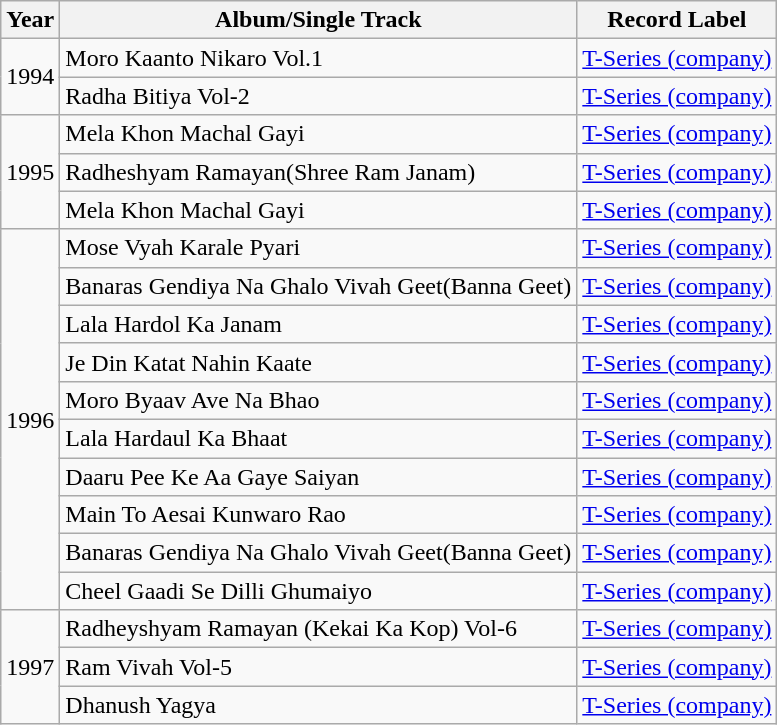<table class="wikitable">
<tr>
<th>Year</th>
<th>Album/Single Track</th>
<th>Record Label</th>
</tr>
<tr>
<td rowspan="2">1994</td>
<td>Moro Kaanto Nikaro Vol.1</td>
<td><a href='#'>T-Series (company)</a></td>
</tr>
<tr>
<td>Radha Bitiya Vol-2</td>
<td><a href='#'>T-Series (company)</a></td>
</tr>
<tr>
<td rowspan="3">1995</td>
<td>Mela Khon Machal Gayi</td>
<td><a href='#'>T-Series (company)</a></td>
</tr>
<tr>
<td>Radheshyam Ramayan(Shree Ram Janam)</td>
<td><a href='#'>T-Series (company)</a></td>
</tr>
<tr>
<td>Mela Khon Machal Gayi</td>
<td><a href='#'>T-Series (company)</a></td>
</tr>
<tr>
<td rowspan="10">1996</td>
<td>Mose Vyah Karale Pyari</td>
<td><a href='#'>T-Series (company)</a></td>
</tr>
<tr>
<td>Banaras Gendiya Na Ghalo Vivah Geet(Banna Geet)</td>
<td><a href='#'>T-Series (company)</a></td>
</tr>
<tr>
<td>Lala Hardol Ka Janam</td>
<td><a href='#'>T-Series (company)</a></td>
</tr>
<tr>
<td>Je Din Katat Nahin Kaate</td>
<td><a href='#'>T-Series (company)</a></td>
</tr>
<tr>
<td>Moro Byaav Ave Na Bhao</td>
<td><a href='#'>T-Series (company)</a></td>
</tr>
<tr>
<td>Lala Hardaul Ka Bhaat</td>
<td><a href='#'>T-Series (company)</a></td>
</tr>
<tr>
<td>Daaru Pee Ke Aa Gaye Saiyan</td>
<td><a href='#'>T-Series (company)</a></td>
</tr>
<tr>
<td>Main To Aesai Kunwaro Rao</td>
<td><a href='#'>T-Series (company)</a></td>
</tr>
<tr>
<td>Banaras Gendiya Na Ghalo Vivah Geet(Banna Geet)</td>
<td><a href='#'>T-Series (company)</a></td>
</tr>
<tr>
<td>Cheel Gaadi Se Dilli Ghumaiyo</td>
<td><a href='#'>T-Series (company)</a></td>
</tr>
<tr>
<td rowspan="3">1997</td>
<td>Radheyshyam Ramayan (Kekai Ka Kop) Vol-6</td>
<td><a href='#'>T-Series (company)</a></td>
</tr>
<tr>
<td>Ram Vivah Vol-5</td>
<td><a href='#'>T-Series (company)</a></td>
</tr>
<tr>
<td>Dhanush Yagya</td>
<td><a href='#'>T-Series (company)</a></td>
</tr>
</table>
